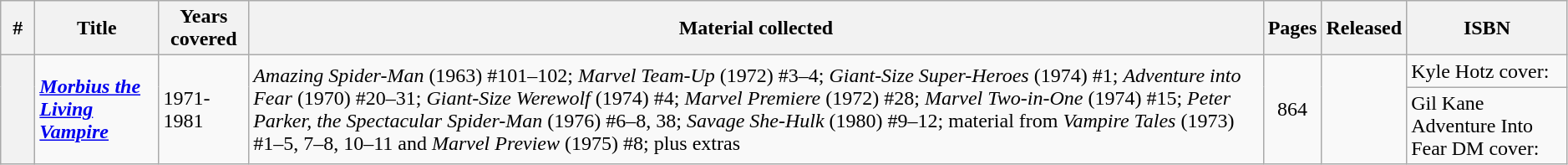<table class="wikitable sortable" width="99%">
<tr>
<th class="unsortable" width="20px">#</th>
<th>Title</th>
<th>Years covered</th>
<th class="unsortable">Material collected</th>
<th>Pages</th>
<th>Released</th>
<th class="unsortable">ISBN</th>
</tr>
<tr>
<th rowspan="2" style="background-color: light grey;"></th>
<td rowspan="2"><strong><em><a href='#'>Morbius the Living Vampire</a></em></strong></td>
<td rowspan="2">1971-1981</td>
<td rowspan="2"><em>Amazing Spider-Man</em> (1963) #101–102; <em>Marvel Team-Up</em> (1972) #3–4; <em>Giant-Size Super-Heroes</em> (1974) #1; <em>Adventure into Fear</em> (1970) #20–31; <em>Giant-Size Werewolf</em> (1974) #4; <em>Marvel Premiere</em> (1972) #28; <em>Marvel Two-in-One</em> (1974) #15; <em>Peter Parker, the Spectacular Spider-Man</em> (1976) #6–8, 38; <em>Savage She-Hulk</em> (1980) #9–12; material from <em>Vampire Tales</em> (1973) #1–5, 7–8, 10–11 and <em>Marvel Preview</em> (1975) #8; plus extras</td>
<td rowspan="2" style="text-align: center;">864</td>
<td rowspan="2"></td>
<td>Kyle Hotz cover: </td>
</tr>
<tr>
<td>Gil Kane Adventure Into Fear DM cover: </td>
</tr>
</table>
